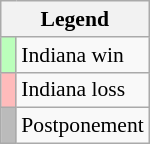<table class="wikitable" style="font-size:90%">
<tr>
<th colspan="2">Legend</th>
</tr>
<tr>
<td bgcolor="#bbffbb"> </td>
<td>Indiana win</td>
</tr>
<tr>
<td bgcolor="#ffbbbb"> </td>
<td>Indiana loss</td>
</tr>
<tr>
<td bgcolor="#bbbbbb"> </td>
<td>Postponement</td>
</tr>
</table>
